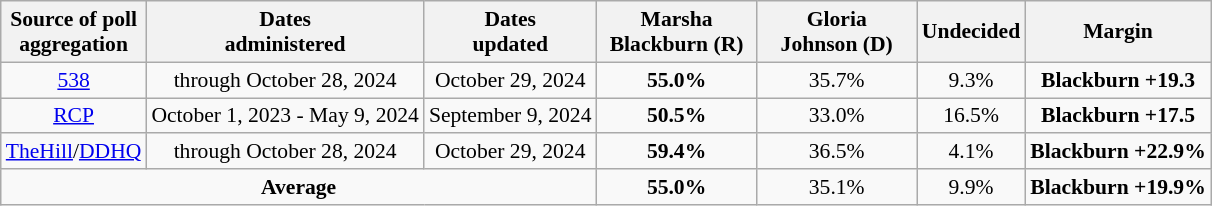<table class="wikitable sortable" style="text-align:center;font-size:90%;line-height:17px">
<tr>
<th>Source of poll<br>aggregation</th>
<th>Dates<br>administered</th>
<th>Dates<br>updated</th>
<th style="width:100px;">Marsha<br>Blackburn (R)</th>
<th style="width:100px;">Gloria<br>Johnson (D)</th>
<th>Undecided</th>
<th>Margin</th>
</tr>
<tr>
<td><a href='#'>538</a></td>
<td>through October 28, 2024</td>
<td>October 29, 2024</td>
<td><strong>55.0%</strong></td>
<td>35.7%</td>
<td>9.3%</td>
<td><strong>Blackburn +19.3</strong></td>
</tr>
<tr>
<td><a href='#'>RCP</a></td>
<td>October 1, 2023 - May 9, 2024</td>
<td>September 9, 2024</td>
<td><strong>50.5%</strong></td>
<td>33.0%</td>
<td>16.5%</td>
<td><strong>Blackburn +17.5</strong></td>
</tr>
<tr>
<td><a href='#'>TheHill</a>/<a href='#'>DDHQ</a></td>
<td>through October 28, 2024</td>
<td>October 29, 2024</td>
<td><strong>59.4%</strong></td>
<td>36.5%</td>
<td>4.1%</td>
<td><strong>Blackburn +22.9%</strong></td>
</tr>
<tr>
<td colspan="3"><strong>Average</strong></td>
<td><strong>55.0%</strong></td>
<td>35.1%</td>
<td>9.9%</td>
<td><strong>Blackburn +19.9%</strong></td>
</tr>
</table>
